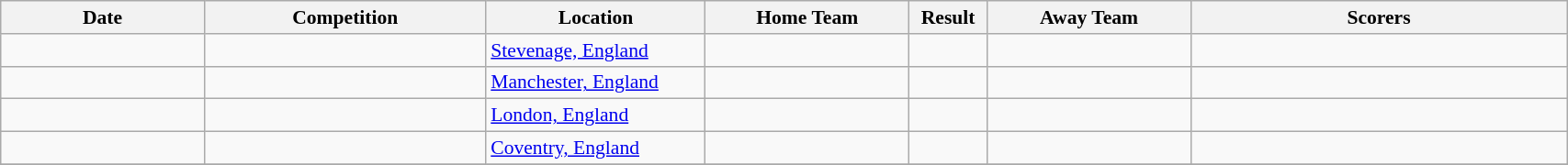<table class="wikitable" width=90% style="font-size: 90%">
<tr>
<th width=13%>Date</th>
<th width=18%>Competition</th>
<th width=14%>Location</th>
<th width=13%>Home Team</th>
<th width=5%>Result</th>
<th width=13%>Away Team</th>
<th width=24%>Scorers</th>
</tr>
<tr>
<td></td>
<td></td>
<td><a href='#'>Stevenage, England</a></td>
<td></td>
<td></td>
<td></td>
<td></td>
</tr>
<tr>
<td></td>
<td></td>
<td><a href='#'>Manchester, England</a></td>
<td></td>
<td></td>
<td></td>
<td></td>
</tr>
<tr>
<td></td>
<td></td>
<td><a href='#'>London, England</a></td>
<td></td>
<td></td>
<td></td>
<td></td>
</tr>
<tr>
<td></td>
<td></td>
<td><a href='#'>Coventry, England</a></td>
<td></td>
<td></td>
<td></td>
<td></td>
</tr>
<tr>
</tr>
</table>
